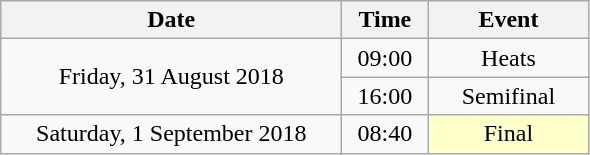<table class = "wikitable" style="text-align:center;">
<tr>
<th width=220>Date</th>
<th width=50>Time</th>
<th width=100>Event</th>
</tr>
<tr>
<td rowspan="2">Friday, 31 August 2018</td>
<td>09:00</td>
<td>Heats</td>
</tr>
<tr>
<td>16:00</td>
<td>Semifinal</td>
</tr>
<tr>
<td>Saturday, 1 September 2018</td>
<td>08:40</td>
<td bgcolor=ffffcc>Final</td>
</tr>
</table>
